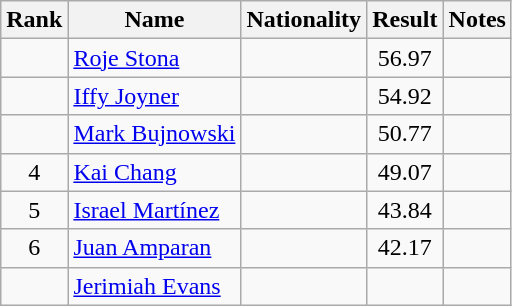<table class="wikitable sortable" style="text-align:center">
<tr>
<th>Rank</th>
<th>Name</th>
<th>Nationality</th>
<th>Result</th>
<th>Notes</th>
</tr>
<tr>
<td></td>
<td align=left><a href='#'>Roje Stona</a></td>
<td align=left></td>
<td>56.97</td>
<td></td>
</tr>
<tr>
<td></td>
<td align=left><a href='#'>Iffy Joyner</a></td>
<td align=left></td>
<td>54.92</td>
<td></td>
</tr>
<tr>
<td></td>
<td align=left><a href='#'>Mark Bujnowski</a></td>
<td align=left></td>
<td>50.77</td>
<td></td>
</tr>
<tr>
<td>4</td>
<td align=left><a href='#'>Kai Chang</a></td>
<td align=left></td>
<td>49.07</td>
<td></td>
</tr>
<tr>
<td>5</td>
<td align=left><a href='#'>Israel Martínez</a></td>
<td align=left></td>
<td>43.84</td>
<td></td>
</tr>
<tr>
<td>6</td>
<td align=left><a href='#'>Juan Amparan</a></td>
<td align=left></td>
<td>42.17</td>
<td></td>
</tr>
<tr>
<td></td>
<td align=left><a href='#'>Jerimiah Evans</a></td>
<td align=left></td>
<td></td>
<td></td>
</tr>
</table>
